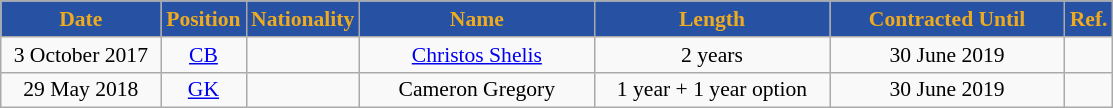<table class="wikitable"  style="text-align:center; font-size:90%; ">
<tr>
<th style="background:#2751A3; color:#EEAB1F; width:100px;">Date</th>
<th style="background:#2751A3; color:#EEAB1F; width:50px;">Position</th>
<th style="background:#2751A3; color:#EEAB1F; width:50px;">Nationality</th>
<th style="background:#2751A3; color:#EEAB1F; width:150px;">Name</th>
<th style="background:#2751A3; color:#EEAB1F; width:150px;">Length</th>
<th style="background:#2751A3; color:#EEAB1F; width:150px;">Contracted Until</th>
<th style="background:#2751A3; color:#EEAB1F; width:25px;">Ref.</th>
</tr>
<tr>
<td>3 October 2017</td>
<td><a href='#'>CB</a></td>
<td></td>
<td><a href='#'>Christos Shelis</a></td>
<td>2 years</td>
<td>30 June 2019</td>
<td></td>
</tr>
<tr>
<td>29 May 2018</td>
<td><a href='#'>GK</a></td>
<td></td>
<td>Cameron Gregory</td>
<td>1 year + 1 year option</td>
<td>30 June 2019</td>
<td></td>
</tr>
</table>
